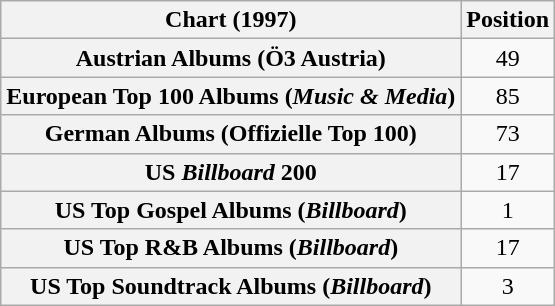<table class="wikitable sortable plainrowheaders" style="text-align:center">
<tr>
<th scope="col">Chart (1997)</th>
<th scope="col">Position</th>
</tr>
<tr>
<th scope="row">Austrian Albums (Ö3 Austria)</th>
<td>49</td>
</tr>
<tr>
<th scope="row">European Top 100 Albums (<em>Music & Media</em>)</th>
<td>85</td>
</tr>
<tr>
<th scope="row">German Albums (Offizielle Top 100)</th>
<td>73</td>
</tr>
<tr>
<th scope="row">US <em>Billboard</em> 200</th>
<td>17</td>
</tr>
<tr>
<th scope="row">US Top Gospel Albums (<em>Billboard</em>)</th>
<td>1</td>
</tr>
<tr>
<th scope="row">US Top R&B Albums (<em>Billboard</em>)</th>
<td>17</td>
</tr>
<tr>
<th scope="row">US Top Soundtrack Albums (<em>Billboard</em>)</th>
<td>3</td>
</tr>
</table>
